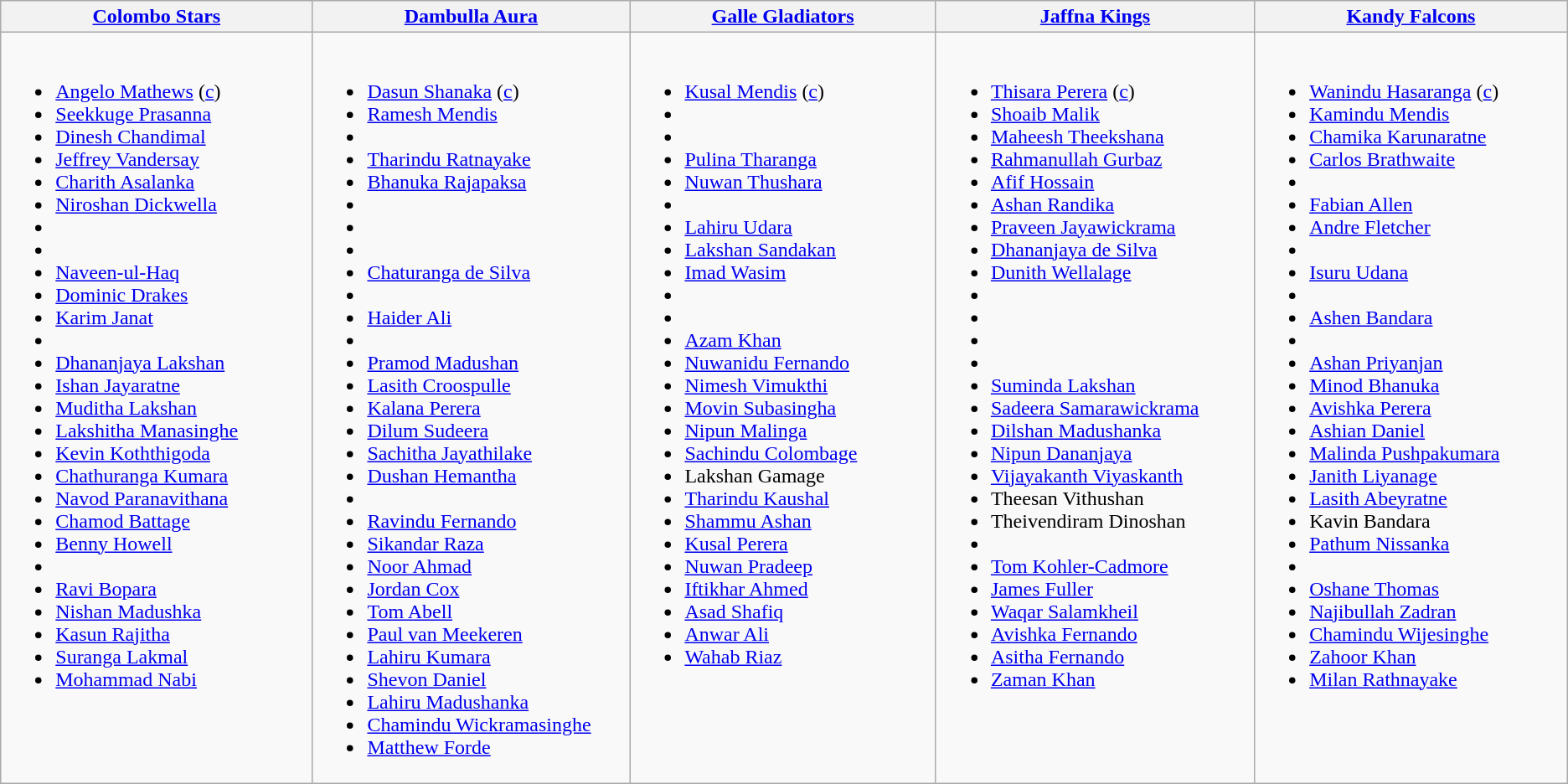<table class="wikitable">
<tr>
<th style="width:280px;"><a href='#'>Colombo Stars</a></th>
<th style="width:280px;"><a href='#'>Dambulla Aura</a></th>
<th style="width:280px;"><a href='#'>Galle Gladiators</a></th>
<th style="width:280px;"><a href='#'>Jaffna Kings</a></th>
<th style="width:280px;"><a href='#'>Kandy Falcons</a></th>
</tr>
<tr>
<td valign=top><br><ul><li><a href='#'>Angelo Mathews</a> (<a href='#'>c</a>)</li><li><a href='#'>Seekkuge Prasanna</a></li><li><a href='#'>Dinesh Chandimal</a></li><li><a href='#'>Jeffrey Vandersay</a></li><li><a href='#'>Charith Asalanka</a></li><li><a href='#'>Niroshan Dickwella</a></li><li></li><li></li><li><a href='#'>Naveen-ul-Haq</a></li><li><a href='#'>Dominic Drakes</a></li><li><a href='#'>Karim Janat</a></li><li></li><li><a href='#'>Dhananjaya Lakshan</a></li><li><a href='#'>Ishan Jayaratne</a></li><li><a href='#'>Muditha Lakshan</a></li><li><a href='#'>Lakshitha Manasinghe</a></li><li><a href='#'>Kevin Koththigoda</a></li><li><a href='#'>Chathuranga Kumara</a></li><li><a href='#'>Navod Paranavithana</a></li><li><a href='#'>Chamod Battage</a></li><li><a href='#'>Benny Howell</a></li><li></li><li><a href='#'>Ravi Bopara</a></li><li><a href='#'>Nishan Madushka</a></li><li><a href='#'>Kasun Rajitha</a></li><li><a href='#'>Suranga Lakmal</a></li><li><a href='#'>Mohammad Nabi</a></li></ul></td>
<td valign=top><br><ul><li><a href='#'>Dasun Shanaka</a> (<a href='#'>c</a>)</li><li><a href='#'>Ramesh Mendis</a></li><li></li><li><a href='#'>Tharindu Ratnayake</a></li><li><a href='#'>Bhanuka Rajapaksa</a></li><li></li><li></li><li></li><li><a href='#'>Chaturanga de Silva</a></li><li></li><li><a href='#'>Haider Ali</a></li><li></li><li><a href='#'>Pramod Madushan</a></li><li><a href='#'>Lasith Croospulle</a></li><li><a href='#'>Kalana Perera</a></li><li><a href='#'>Dilum Sudeera</a></li><li><a href='#'>Sachitha Jayathilake</a></li><li><a href='#'>Dushan Hemantha</a></li><li></li><li><a href='#'>Ravindu Fernando</a></li><li><a href='#'>Sikandar Raza</a></li><li><a href='#'>Noor Ahmad</a></li><li><a href='#'>Jordan Cox</a></li><li><a href='#'>Tom Abell</a></li><li><a href='#'>Paul van Meekeren</a></li><li><a href='#'>Lahiru Kumara</a></li><li><a href='#'>Shevon Daniel</a></li><li><a href='#'>Lahiru Madushanka</a></li><li><a href='#'>Chamindu Wickramasinghe</a></li><li><a href='#'>Matthew Forde</a></li></ul></td>
<td valign=top><br><ul><li><a href='#'>Kusal Mendis</a> (<a href='#'>c</a>)</li><li></li><li></li><li><a href='#'>Pulina Tharanga</a></li><li><a href='#'>Nuwan Thushara</a></li><li></li><li><a href='#'>Lahiru Udara</a></li><li><a href='#'>Lakshan Sandakan</a></li><li><a href='#'>Imad Wasim</a></li><li></li><li></li><li><a href='#'>Azam Khan</a></li><li><a href='#'>Nuwanidu Fernando</a></li><li><a href='#'>Nimesh Vimukthi</a></li><li><a href='#'>Movin Subasingha</a></li><li><a href='#'>Nipun Malinga</a></li><li><a href='#'>Sachindu Colombage</a></li><li>Lakshan Gamage</li><li><a href='#'>Tharindu Kaushal</a></li><li><a href='#'>Shammu Ashan</a></li><li><a href='#'>Kusal Perera</a></li><li><a href='#'>Nuwan Pradeep</a></li><li><a href='#'>Iftikhar Ahmed</a></li><li><a href='#'>Asad Shafiq</a></li><li><a href='#'>Anwar Ali</a></li><li><a href='#'>Wahab Riaz</a></li></ul></td>
<td valign=top><br><ul><li><a href='#'>Thisara Perera</a> (<a href='#'>c</a>)</li><li><a href='#'>Shoaib Malik</a></li><li><a href='#'>Maheesh Theekshana</a></li><li><a href='#'>Rahmanullah Gurbaz</a></li><li><a href='#'>Afif Hossain</a></li><li><a href='#'>Ashan Randika</a></li><li><a href='#'>Praveen Jayawickrama</a></li><li><a href='#'>Dhananjaya de Silva</a></li><li><a href='#'>Dunith Wellalage</a></li><li></li><li></li><li></li><li></li><li><a href='#'>Suminda Lakshan</a></li><li><a href='#'>Sadeera Samarawickrama</a></li><li><a href='#'>Dilshan Madushanka</a></li><li><a href='#'>Nipun Dananjaya</a></li><li><a href='#'>Vijayakanth Viyaskanth</a></li><li>Theesan Vithushan</li><li>Theivendiram Dinoshan</li><li></li><li><a href='#'>Tom Kohler-Cadmore</a></li><li><a href='#'>James Fuller</a></li><li><a href='#'>Waqar Salamkheil</a></li><li><a href='#'>Avishka Fernando</a></li><li><a href='#'>Asitha Fernando</a></li><li><a href='#'>Zaman Khan</a></li></ul></td>
<td valign=top><br><ul><li><a href='#'>Wanindu Hasaranga</a> (<a href='#'>c</a>)</li><li><a href='#'>Kamindu Mendis</a></li><li><a href='#'>Chamika Karunaratne</a></li><li><a href='#'>Carlos Brathwaite</a></li><li></li><li><a href='#'>Fabian Allen</a></li><li><a href='#'>Andre Fletcher</a></li><li></li><li><a href='#'>Isuru Udana</a></li><li></li><li><a href='#'>Ashen Bandara</a></li><li></li><li><a href='#'>Ashan Priyanjan</a></li><li><a href='#'>Minod Bhanuka</a></li><li><a href='#'>Avishka Perera</a></li><li><a href='#'>Ashian Daniel</a></li><li><a href='#'>Malinda Pushpakumara</a></li><li><a href='#'>Janith Liyanage</a></li><li><a href='#'>Lasith Abeyratne</a></li><li>Kavin Bandara</li><li><a href='#'>Pathum Nissanka</a></li><li></li><li><a href='#'>Oshane Thomas</a></li><li><a href='#'>Najibullah Zadran</a></li><li><a href='#'>Chamindu Wijesinghe</a></li><li><a href='#'>Zahoor Khan</a></li><li><a href='#'>Milan Rathnayake</a></li></ul></td>
</tr>
</table>
